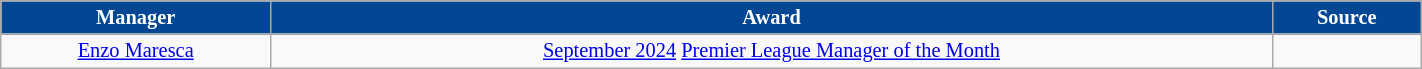<table class="wikitable" style="text-align:center; font-size:85%; width:75%;">
<tr>
<th scope="col" style="background:#034694; color:#FFFFFF">Manager</th>
<th scope="col" style="background:#034694; color:#FFFFFF">Award</th>
<th scope="col" style="background:#034694; color:#FFFFFF">Source</th>
</tr>
<tr>
<td> <a href='#'>Enzo Maresca</a></td>
<td><a href='#'>September 2024</a> <a href='#'>Premier League Manager of the Month</a></td>
<td></td>
</tr>
</table>
